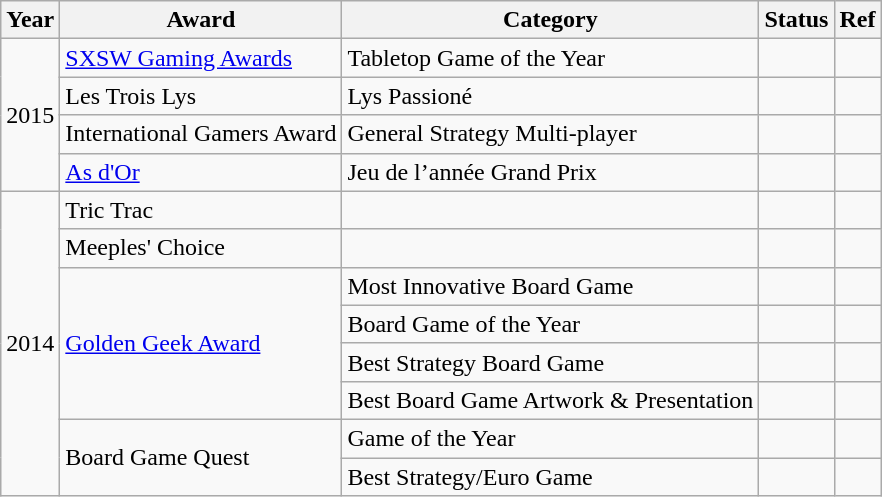<table class="wikitable">
<tr>
<th>Year</th>
<th>Award</th>
<th>Category</th>
<th>Status</th>
<th>Ref</th>
</tr>
<tr>
<td rowspan=4>2015</td>
<td><a href='#'>SXSW Gaming Awards</a></td>
<td>Tabletop Game of the Year</td>
<td></td>
<td></td>
</tr>
<tr>
<td>Les Trois Lys</td>
<td>Lys Passioné</td>
<td></td>
<td></td>
</tr>
<tr>
<td>International Gamers Award</td>
<td>General Strategy Multi-player</td>
<td></td>
<td></td>
</tr>
<tr>
<td><a href='#'>As d'Or</a></td>
<td>Jeu de l’année Grand Prix</td>
<td></td>
<td></td>
</tr>
<tr>
<td rowspan=8>2014</td>
<td>Tric Trac</td>
<td></td>
<td></td>
<td></td>
</tr>
<tr>
<td>Meeples' Choice</td>
<td></td>
<td></td>
<td></td>
</tr>
<tr>
<td rowspan=4><a href='#'>Golden Geek Award</a></td>
<td>Most Innovative Board Game</td>
<td></td>
<td></td>
</tr>
<tr>
<td>Board Game of the Year</td>
<td></td>
<td></td>
</tr>
<tr>
<td>Best Strategy Board Game</td>
<td></td>
<td></td>
</tr>
<tr>
<td>Best Board Game Artwork & Presentation</td>
<td></td>
<td></td>
</tr>
<tr>
<td rowspan=2>Board Game Quest</td>
<td>Game of the Year</td>
<td></td>
<td></td>
</tr>
<tr>
<td>Best Strategy/Euro Game</td>
<td></td>
<td></td>
</tr>
</table>
